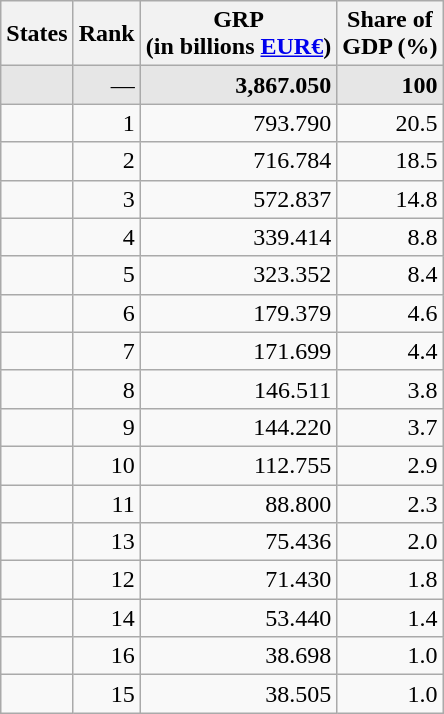<table class="wikitable sortable" style="text-align:right">
<tr align=center valign=middle>
<th>States</th>
<th>Rank</th>
<th>GRP <br>(in billions <a href='#'>EUR€</a>)</th>
<th>Share of <br>GDP (%)</th>
</tr>
<tr style="background:#e6e6e6">
<td align=left><strong></strong></td>
<td>—</td>
<td><strong>3,867.050</strong></td>
<td><strong>100</strong></td>
</tr>
<tr>
<td align=left></td>
<td>1</td>
<td>793.790</td>
<td>20.5</td>
</tr>
<tr>
<td align=left></td>
<td>2</td>
<td>716.784</td>
<td>18.5</td>
</tr>
<tr>
<td align=left></td>
<td>3</td>
<td>572.837</td>
<td>14.8</td>
</tr>
<tr>
<td align=left></td>
<td>4</td>
<td>339.414</td>
<td>8.8</td>
</tr>
<tr>
<td align=left></td>
<td>5</td>
<td>323.352</td>
<td>8.4</td>
</tr>
<tr>
<td align=left></td>
<td>6</td>
<td>179.379</td>
<td>4.6</td>
</tr>
<tr>
<td align=left></td>
<td>7</td>
<td>171.699</td>
<td>4.4</td>
</tr>
<tr>
<td align=left></td>
<td>8</td>
<td>146.511</td>
<td>3.8</td>
</tr>
<tr>
<td align=left></td>
<td>9</td>
<td>144.220</td>
<td>3.7</td>
</tr>
<tr>
<td align=left></td>
<td>10</td>
<td>112.755</td>
<td>2.9</td>
</tr>
<tr>
<td align=left></td>
<td>11</td>
<td>88.800</td>
<td>2.3</td>
</tr>
<tr>
<td align="left"></td>
<td>13</td>
<td>75.436</td>
<td>2.0</td>
</tr>
<tr>
<td align="left"></td>
<td>12</td>
<td>71.430</td>
<td>1.8</td>
</tr>
<tr>
<td align=left></td>
<td>14</td>
<td>53.440</td>
<td>1.4</td>
</tr>
<tr>
<td align="left"></td>
<td>16</td>
<td>38.698</td>
<td>1.0</td>
</tr>
<tr>
<td align="left"></td>
<td>15</td>
<td>38.505</td>
<td>1.0</td>
</tr>
</table>
